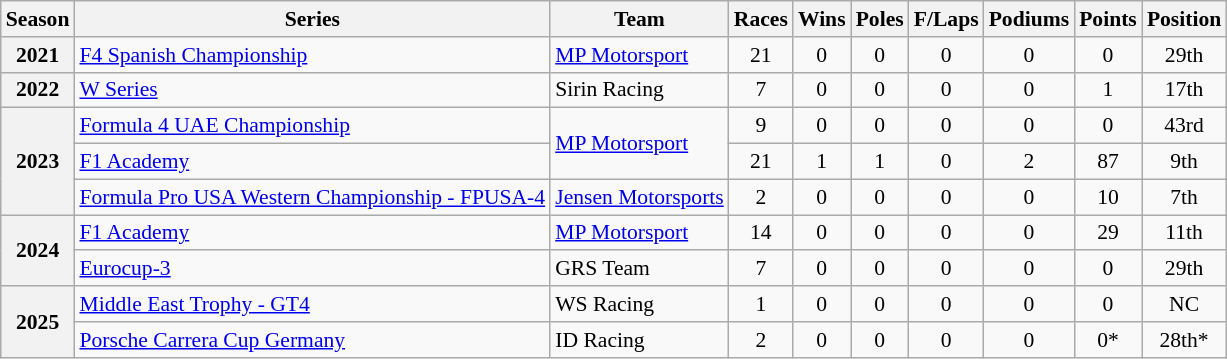<table class="wikitable" style="font-size: 90%; text-align:center">
<tr>
<th scope="col">Season</th>
<th scope="col">Series</th>
<th scope="col">Team</th>
<th scope="col">Races</th>
<th scope="col">Wins</th>
<th scope="col">Poles</th>
<th scope="col">F/Laps</th>
<th scope="col">Podiums</th>
<th scope="col">Points</th>
<th scope="col">Position</th>
</tr>
<tr>
<th scope="row">2021</th>
<td style="text-align:left;"><a href='#'>F4 Spanish Championship</a></td>
<td style="text-align:left;"><a href='#'>MP Motorsport</a></td>
<td>21</td>
<td>0</td>
<td>0</td>
<td>0</td>
<td>0</td>
<td>0</td>
<td>29th</td>
</tr>
<tr>
<th scope="row">2022</th>
<td style="text-align:left;"><a href='#'>W Series</a></td>
<td style="text-align:left;">Sirin Racing</td>
<td>7</td>
<td>0</td>
<td>0</td>
<td>0</td>
<td>0</td>
<td>1</td>
<td>17th</td>
</tr>
<tr>
<th scope="row" rowspan="3">2023</th>
<td style="text-align:left;"><a href='#'>Formula 4 UAE Championship</a></td>
<td style="text-align:left;" rowspan="2" align="left"><a href='#'>MP Motorsport</a></td>
<td>9</td>
<td>0</td>
<td>0</td>
<td>0</td>
<td>0</td>
<td>0</td>
<td>43rd</td>
</tr>
<tr>
<td style="text-align:left;"><a href='#'>F1 Academy</a></td>
<td>21</td>
<td>1</td>
<td>1</td>
<td>0</td>
<td>2</td>
<td>87</td>
<td>9th</td>
</tr>
<tr>
<td style="text-align:left;"><a href='#'>Formula Pro USA Western Championship - FPUSA-4</a></td>
<td style="text-align:left;"><a href='#'>Jensen Motorsports</a></td>
<td>2</td>
<td>0</td>
<td>0</td>
<td>0</td>
<td>0</td>
<td>10</td>
<td>7th</td>
</tr>
<tr>
<th scope="row" rowspan="2">2024</th>
<td style="text-align:left;"><a href='#'>F1 Academy</a></td>
<td style="text-align:left;"><a href='#'>MP Motorsport</a></td>
<td>14</td>
<td>0</td>
<td>0</td>
<td>0</td>
<td>0</td>
<td>29</td>
<td>11th</td>
</tr>
<tr>
<td style="text-align:left;"><a href='#'>Eurocup-3</a></td>
<td style="text-align:left;">GRS Team</td>
<td>7</td>
<td>0</td>
<td>0</td>
<td>0</td>
<td>0</td>
<td>0</td>
<td>29th</td>
</tr>
<tr>
<th rowspan="2" scope="row">2025</th>
<td style="text-align:left;"><a href='#'>Middle East Trophy - GT4</a></td>
<td style="text-align:left;">WS Racing</td>
<td>1</td>
<td>0</td>
<td>0</td>
<td>0</td>
<td>0</td>
<td>0</td>
<td>NC</td>
</tr>
<tr>
<td align=left><a href='#'>Porsche Carrera Cup Germany</a></td>
<td align=left>ID Racing</td>
<td>2</td>
<td>0</td>
<td>0</td>
<td>0</td>
<td>0</td>
<td>0*</td>
<td>28th*</td>
</tr>
</table>
